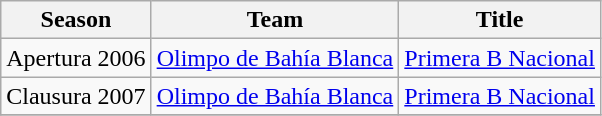<table class="wikitable">
<tr>
<th>Season</th>
<th>Team</th>
<th>Title</th>
</tr>
<tr>
<td>Apertura 2006</td>
<td><a href='#'>Olimpo de Bahía Blanca</a></td>
<td><a href='#'>Primera B Nacional</a></td>
</tr>
<tr>
<td>Clausura 2007</td>
<td><a href='#'>Olimpo de Bahía Blanca</a></td>
<td><a href='#'>Primera B Nacional</a></td>
</tr>
<tr>
</tr>
</table>
